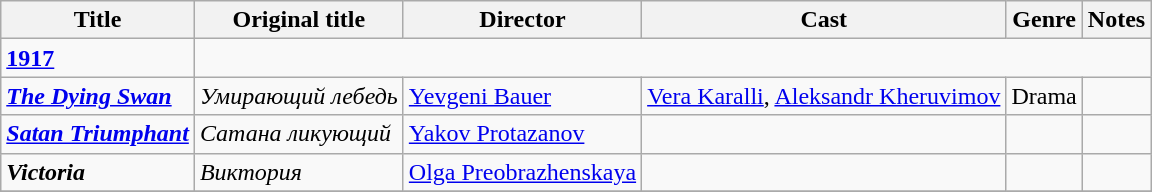<table class="wikitable">
<tr>
<th>Title</th>
<th>Original title</th>
<th>Director</th>
<th>Cast</th>
<th>Genre</th>
<th>Notes</th>
</tr>
<tr>
<td><strong><a href='#'>1917</a></strong></td>
</tr>
<tr>
<td><strong><em><a href='#'>The Dying Swan</a></em></strong></td>
<td><em>Умирающий лебедь</em></td>
<td><a href='#'>Yevgeni Bauer</a></td>
<td><a href='#'>Vera Karalli</a>, <a href='#'>Aleksandr Kheruvimov</a></td>
<td>Drama</td>
<td></td>
</tr>
<tr>
<td><strong><em><a href='#'>Satan Triumphant</a></em></strong></td>
<td><em>Сатана ликующий</em></td>
<td><a href='#'>Yakov Protazanov</a></td>
<td></td>
<td></td>
<td></td>
</tr>
<tr>
<td><strong><em>Victoria</em></strong></td>
<td><em>Виктория</em></td>
<td><a href='#'>Olga Preobrazhenskaya</a></td>
<td></td>
<td></td>
<td></td>
</tr>
<tr>
</tr>
</table>
